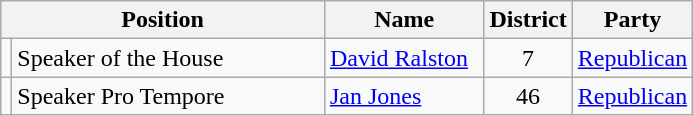<table class="wikitable">
<tr>
<th colspan=2 align=center>Position</th>
<th width="099" align=center>Name</th>
<th align=center>District</th>
<th align=center>Party</th>
</tr>
<tr>
<td></td>
<td width="201">Speaker of the House</td>
<td><a href='#'>David Ralston</a></td>
<td align=center>7</td>
<td><a href='#'>Republican</a></td>
</tr>
<tr>
<td></td>
<td>Speaker Pro Tempore</td>
<td><a href='#'>Jan Jones</a></td>
<td align=center>46</td>
<td><a href='#'>Republican</a></td>
</tr>
</table>
